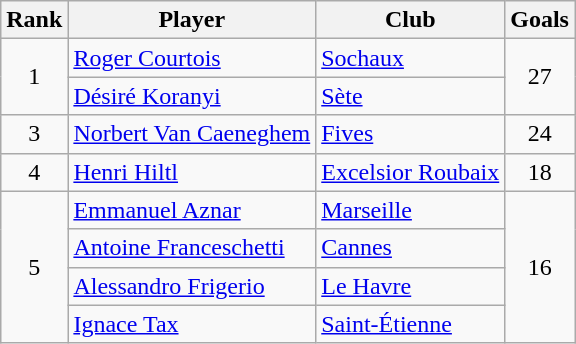<table class="wikitable" style="text-align:center">
<tr>
<th>Rank</th>
<th>Player</th>
<th>Club</th>
<th>Goals</th>
</tr>
<tr>
<td rowspan="2">1</td>
<td align="left">  <a href='#'>Roger Courtois</a></td>
<td align="left"><a href='#'>Sochaux</a></td>
<td rowspan="2">27</td>
</tr>
<tr>
<td align="left">  <a href='#'>Désiré Koranyi</a></td>
<td align="left"><a href='#'>Sète</a></td>
</tr>
<tr>
<td>3</td>
<td align="left"> <a href='#'>Norbert Van Caeneghem</a></td>
<td align="left"><a href='#'>Fives</a></td>
<td>24</td>
</tr>
<tr>
<td>4</td>
<td align="left">  <a href='#'>Henri Hiltl</a></td>
<td align="left"><a href='#'>Excelsior Roubaix</a></td>
<td>18</td>
</tr>
<tr>
<td rowspan="4">5</td>
<td align="left"> <a href='#'>Emmanuel Aznar</a></td>
<td align="left"><a href='#'>Marseille</a></td>
<td rowspan="4">16</td>
</tr>
<tr>
<td align="left"> <a href='#'>Antoine Franceschetti</a></td>
<td align="left"><a href='#'>Cannes</a></td>
</tr>
<tr>
<td align="left"> <a href='#'>Alessandro Frigerio</a></td>
<td align="left"><a href='#'>Le Havre</a></td>
</tr>
<tr>
<td align="left">  <a href='#'>Ignace Tax</a></td>
<td align="left"><a href='#'>Saint-Étienne</a></td>
</tr>
</table>
